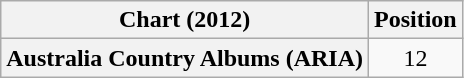<table class="wikitable sortable plainrowheaders" style="text-align:center">
<tr>
<th scope="col">Chart (2012)</th>
<th scope="col">Position</th>
</tr>
<tr>
<th scope="row">Australia Country Albums (ARIA)</th>
<td align="center">12</td>
</tr>
</table>
